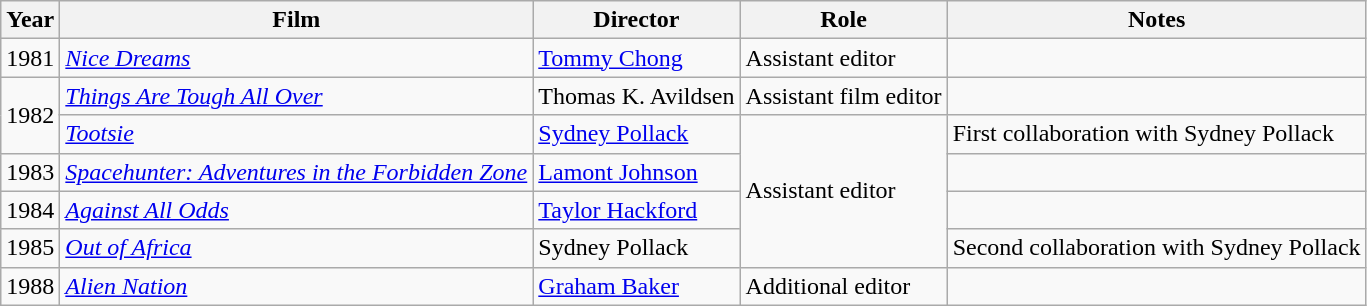<table class="wikitable">
<tr>
<th>Year</th>
<th>Film</th>
<th>Director</th>
<th>Role</th>
<th>Notes</th>
</tr>
<tr>
<td>1981</td>
<td><em><a href='#'>Nice Dreams</a></em></td>
<td><a href='#'>Tommy Chong</a></td>
<td>Assistant editor</td>
<td></td>
</tr>
<tr>
<td rowspan=2>1982</td>
<td><em><a href='#'>Things Are Tough All Over</a></em></td>
<td>Thomas K. Avildsen</td>
<td>Assistant film editor</td>
<td></td>
</tr>
<tr>
<td><em><a href='#'>Tootsie</a></em></td>
<td><a href='#'>Sydney Pollack</a></td>
<td rowspan=4>Assistant editor</td>
<td>First collaboration with Sydney Pollack</td>
</tr>
<tr>
<td>1983</td>
<td><em><a href='#'>Spacehunter: Adventures in the Forbidden Zone</a></em></td>
<td><a href='#'>Lamont Johnson</a></td>
<td></td>
</tr>
<tr>
<td>1984</td>
<td><em><a href='#'>Against All Odds</a></em></td>
<td><a href='#'>Taylor Hackford</a></td>
<td></td>
</tr>
<tr>
<td>1985</td>
<td><em><a href='#'>Out of Africa</a></em></td>
<td>Sydney Pollack</td>
<td>Second collaboration with Sydney Pollack</td>
</tr>
<tr>
<td>1988</td>
<td><em><a href='#'>Alien Nation</a></em></td>
<td><a href='#'>Graham Baker</a></td>
<td>Additional editor</td>
<td></td>
</tr>
</table>
